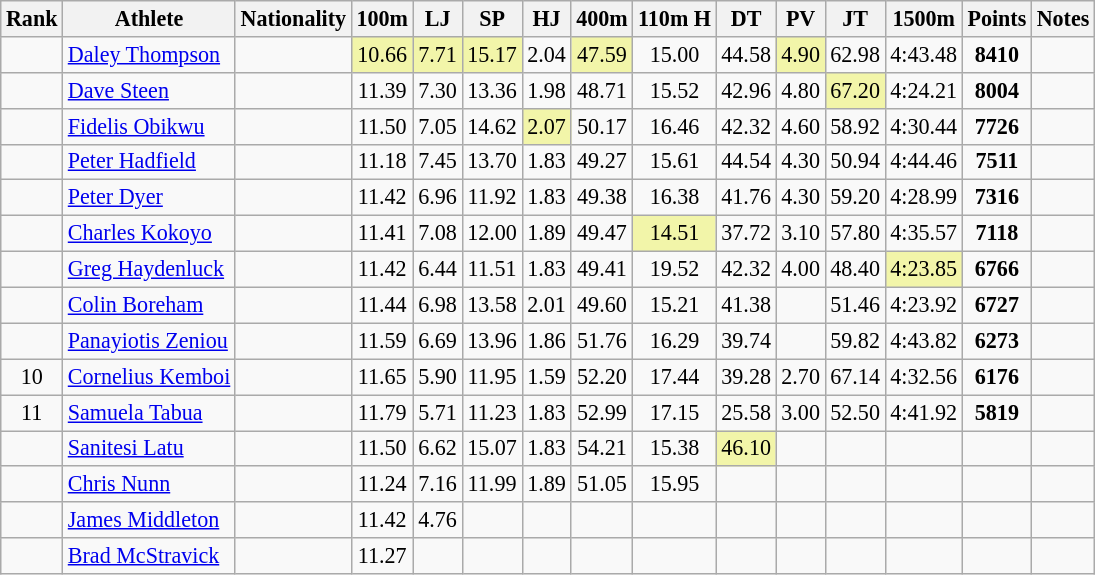<table class="wikitable sortable" style=" text-align:center; font-size:92%">
<tr>
<th>Rank</th>
<th>Athlete</th>
<th>Nationality</th>
<th>100m</th>
<th>LJ</th>
<th>SP</th>
<th>HJ</th>
<th>400m</th>
<th>110m H</th>
<th>DT</th>
<th>PV</th>
<th>JT</th>
<th>1500m</th>
<th>Points</th>
<th>Notes</th>
</tr>
<tr>
<td></td>
<td align=left><a href='#'>Daley Thompson</a></td>
<td align=left></td>
<td bgcolor=#F2F5A9>10.66</td>
<td bgcolor=#F2F5A9>7.71</td>
<td bgcolor=#F2F5A9>15.17</td>
<td>2.04</td>
<td bgcolor=#F2F5A9>47.59</td>
<td>15.00</td>
<td>44.58</td>
<td bgcolor=#F2F5A9>4.90</td>
<td>62.98</td>
<td>4:43.48</td>
<td><strong>8410</strong></td>
<td></td>
</tr>
<tr>
<td></td>
<td align=left><a href='#'>Dave Steen</a></td>
<td align=left></td>
<td>11.39</td>
<td>7.30</td>
<td>13.36</td>
<td>1.98</td>
<td>48.71</td>
<td>15.52</td>
<td>42.96</td>
<td>4.80</td>
<td bgcolor=#F2F5A9>67.20</td>
<td>4:24.21</td>
<td><strong>8004</strong></td>
<td></td>
</tr>
<tr>
<td></td>
<td align=left><a href='#'>Fidelis Obikwu</a></td>
<td align=left></td>
<td>11.50</td>
<td>7.05</td>
<td>14.62</td>
<td bgcolor=#F2F5A9>2.07</td>
<td>50.17</td>
<td>16.46</td>
<td>42.32</td>
<td>4.60</td>
<td>58.92</td>
<td>4:30.44</td>
<td><strong>7726</strong></td>
<td></td>
</tr>
<tr>
<td></td>
<td align=left><a href='#'>Peter Hadfield</a></td>
<td align=left></td>
<td>11.18</td>
<td>7.45</td>
<td>13.70</td>
<td>1.83</td>
<td>49.27</td>
<td>15.61</td>
<td>44.54</td>
<td>4.30</td>
<td>50.94</td>
<td>4:44.46</td>
<td><strong>7511</strong></td>
<td></td>
</tr>
<tr>
<td></td>
<td align=left><a href='#'>Peter Dyer</a></td>
<td align=left></td>
<td>11.42</td>
<td>6.96</td>
<td>11.92</td>
<td>1.83</td>
<td>49.38</td>
<td>16.38</td>
<td>41.76</td>
<td>4.30</td>
<td>59.20</td>
<td>4:28.99</td>
<td><strong>7316</strong></td>
<td></td>
</tr>
<tr>
<td></td>
<td align=left><a href='#'>Charles Kokoyo</a></td>
<td align=left></td>
<td>11.41</td>
<td>7.08</td>
<td>12.00</td>
<td>1.89</td>
<td>49.47</td>
<td bgcolor=#F2F5A9>14.51</td>
<td>37.72</td>
<td>3.10</td>
<td>57.80</td>
<td>4:35.57</td>
<td><strong>7118</strong></td>
<td></td>
</tr>
<tr>
<td></td>
<td align=left><a href='#'>Greg Haydenluck</a></td>
<td align=left></td>
<td>11.42</td>
<td>6.44</td>
<td>11.51</td>
<td>1.83</td>
<td>49.41</td>
<td>19.52</td>
<td>42.32</td>
<td>4.00</td>
<td>48.40</td>
<td bgcolor=#F2F5A9>4:23.85</td>
<td><strong>6766</strong></td>
<td></td>
</tr>
<tr>
<td></td>
<td align=left><a href='#'>Colin Boreham</a></td>
<td align=left></td>
<td>11.44</td>
<td>6.98</td>
<td>13.58</td>
<td>2.01</td>
<td>49.60</td>
<td>15.21</td>
<td>41.38</td>
<td></td>
<td>51.46</td>
<td>4:23.92</td>
<td><strong>6727</strong></td>
<td></td>
</tr>
<tr>
<td></td>
<td align=left><a href='#'>Panayiotis Zeniou</a></td>
<td align=left></td>
<td>11.59</td>
<td>6.69</td>
<td>13.96</td>
<td>1.86</td>
<td>51.76</td>
<td>16.29</td>
<td>39.74</td>
<td></td>
<td>59.82</td>
<td>4:43.82</td>
<td><strong>6273</strong></td>
<td></td>
</tr>
<tr>
<td>10</td>
<td align=left><a href='#'>Cornelius Kemboi</a></td>
<td align=left></td>
<td>11.65</td>
<td>5.90</td>
<td>11.95</td>
<td>1.59</td>
<td>52.20</td>
<td>17.44</td>
<td>39.28</td>
<td>2.70</td>
<td>67.14</td>
<td>4:32.56</td>
<td><strong>6176</strong></td>
<td></td>
</tr>
<tr>
<td>11</td>
<td align=left><a href='#'>Samuela Tabua</a></td>
<td align=left></td>
<td>11.79</td>
<td>5.71</td>
<td>11.23</td>
<td>1.83</td>
<td>52.99</td>
<td>17.15</td>
<td>25.58</td>
<td>3.00</td>
<td>52.50</td>
<td>4:41.92</td>
<td><strong>5819</strong></td>
<td></td>
</tr>
<tr>
<td></td>
<td align=left><a href='#'>Sanitesi Latu</a></td>
<td align=left></td>
<td>11.50</td>
<td>6.62</td>
<td>15.07</td>
<td>1.83</td>
<td>54.21</td>
<td>15.38</td>
<td bgcolor=#F2F5A9>46.10</td>
<td></td>
<td></td>
<td></td>
<td><strong></strong></td>
<td></td>
</tr>
<tr>
<td></td>
<td align=left><a href='#'>Chris Nunn</a></td>
<td align=left></td>
<td>11.24</td>
<td>7.16</td>
<td>11.99</td>
<td>1.89</td>
<td>51.05</td>
<td>15.95</td>
<td></td>
<td></td>
<td></td>
<td></td>
<td><strong></strong></td>
<td></td>
</tr>
<tr>
<td></td>
<td align=left><a href='#'>James Middleton</a></td>
<td align=left></td>
<td>11.42</td>
<td>4.76</td>
<td></td>
<td></td>
<td></td>
<td></td>
<td></td>
<td></td>
<td></td>
<td></td>
<td><strong></strong></td>
<td></td>
</tr>
<tr>
<td></td>
<td align=left><a href='#'>Brad McStravick</a></td>
<td align=left></td>
<td>11.27</td>
<td></td>
<td></td>
<td></td>
<td></td>
<td></td>
<td></td>
<td></td>
<td></td>
<td></td>
<td><strong></strong></td>
<td></td>
</tr>
</table>
